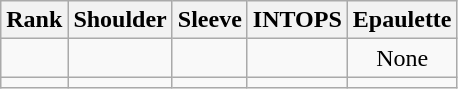<table class="wikitable" style="text-align:center;">
<tr>
<th>Rank<br></th>
<th>Shoulder</th>
<th>Sleeve</th>
<th>INTOPS</th>
<th>Epaulette</th>
</tr>
<tr>
<td></td>
<td></td>
<td></td>
<td></td>
<td>None</td>
</tr>
<tr>
<td></td>
<td></td>
<td></td>
<td></td>
<td></td>
</tr>
</table>
